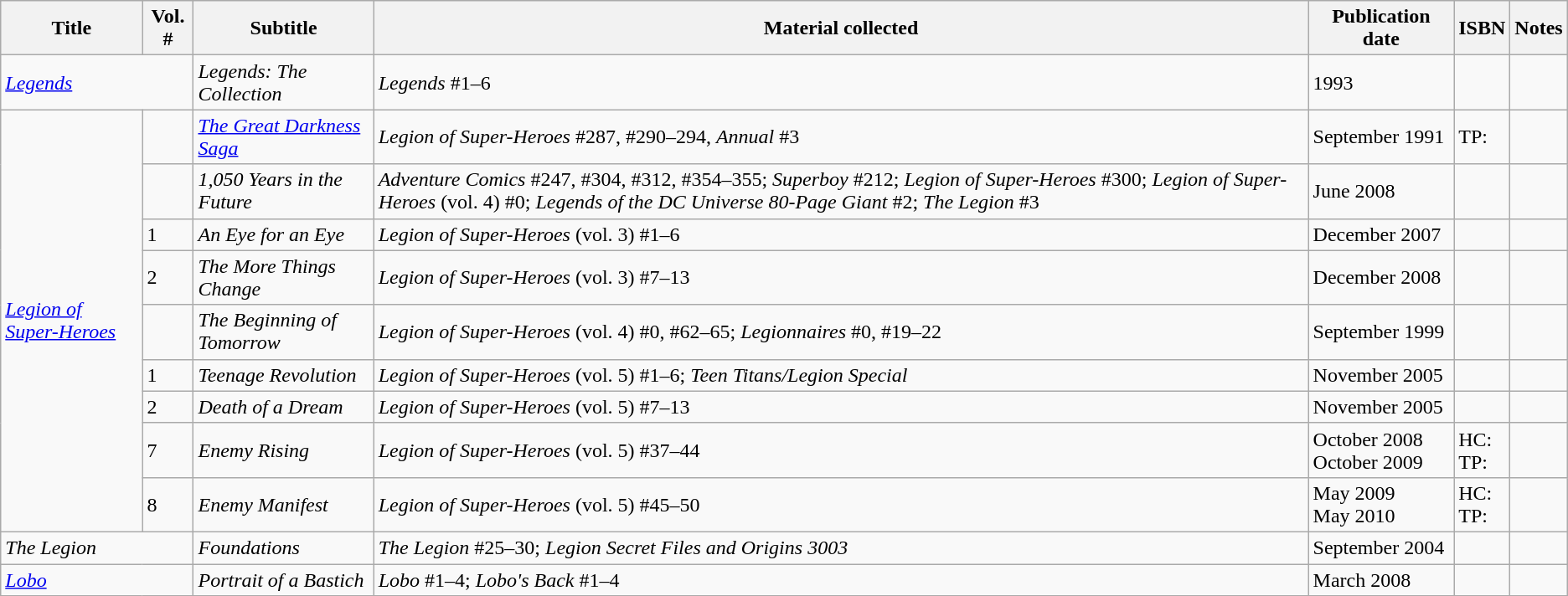<table class="wikitable">
<tr>
<th>Title</th>
<th>Vol. #</th>
<th>Subtitle</th>
<th>Material collected</th>
<th>Publication date</th>
<th>ISBN</th>
<th>Notes</th>
</tr>
<tr>
<td colspan="2"><em><a href='#'>Legends</a></em></td>
<td><em>Legends: The Collection</em></td>
<td><em>Legends</em> #1–6</td>
<td>1993</td>
<td></td>
<td></td>
</tr>
<tr>
<td rowspan="9"><em><a href='#'>Legion of Super-Heroes</a></em></td>
<td></td>
<td><em><a href='#'>The Great Darkness Saga</a></em></td>
<td><em>Legion of Super-Heroes</em> #287, #290–294, <em>Annual</em> #3</td>
<td style=white-space:nowrap>September 1991</td>
<td style=white-space:nowrap>TP: </td>
<td></td>
</tr>
<tr>
<td></td>
<td><em>1,050 Years in the Future</em></td>
<td><em>Adventure Comics</em> #247, #304, #312, #354–355; <em>Superboy</em> #212; <em>Legion of Super-Heroes</em> #300; <em>Legion of Super-Heroes</em> (vol. 4) #0; <em>Legends of the DC Universe 80-Page Giant</em> #2; <em>The Legion</em> #3</td>
<td>June 2008</td>
<td></td>
<td></td>
</tr>
<tr>
<td>1</td>
<td><em>An Eye for an Eye</em></td>
<td><em>Legion of Super-Heroes</em> (vol. 3) #1–6</td>
<td>December 2007</td>
<td></td>
<td></td>
</tr>
<tr>
<td>2</td>
<td><em>The More Things Change</em></td>
<td><em>Legion of Super-Heroes</em> (vol. 3) #7–13</td>
<td>December 2008</td>
<td></td>
<td></td>
</tr>
<tr>
<td></td>
<td><em>The Beginning of Tomorrow</em></td>
<td><em>Legion of Super-Heroes</em> (vol. 4) #0, #62–65; <em>Legionnaires</em> #0, #19–22</td>
<td>September 1999</td>
<td></td>
<td></td>
</tr>
<tr>
<td>1</td>
<td><em>Teenage Revolution</em></td>
<td><em>Legion of Super-Heroes</em> (vol. 5) #1–6; <em>Teen Titans/Legion Special</em></td>
<td>November 2005</td>
<td></td>
<td></td>
</tr>
<tr>
<td>2</td>
<td><em>Death of a Dream</em></td>
<td><em>Legion of Super-Heroes</em> (vol. 5) #7–13</td>
<td>November 2005</td>
<td></td>
<td></td>
</tr>
<tr>
<td>7</td>
<td><em>Enemy Rising</em></td>
<td><em>Legion of Super-Heroes</em> (vol. 5) #37–44</td>
<td>October 2008<br>October 2009</td>
<td>HC: <br>TP: </td>
<td></td>
</tr>
<tr>
<td>8</td>
<td><em>Enemy Manifest</em></td>
<td><em>Legion of Super-Heroes</em> (vol. 5) #45–50</td>
<td>May 2009<br>May 2010</td>
<td>HC: <br>TP: </td>
<td></td>
</tr>
<tr>
<td colspan="2"><em>The Legion</em></td>
<td><em>Foundations</em></td>
<td><em>The Legion</em> #25–30; <em>Legion Secret Files and Origins 3003</em></td>
<td>September 2004</td>
<td></td>
<td></td>
</tr>
<tr>
<td colspan="2"><em><a href='#'>Lobo</a></em></td>
<td><em>Portrait of a Bastich</em></td>
<td><em>Lobo</em> #1–4; <em>Lobo's Back</em> #1–4</td>
<td>March 2008</td>
<td></td>
<td></td>
</tr>
</table>
